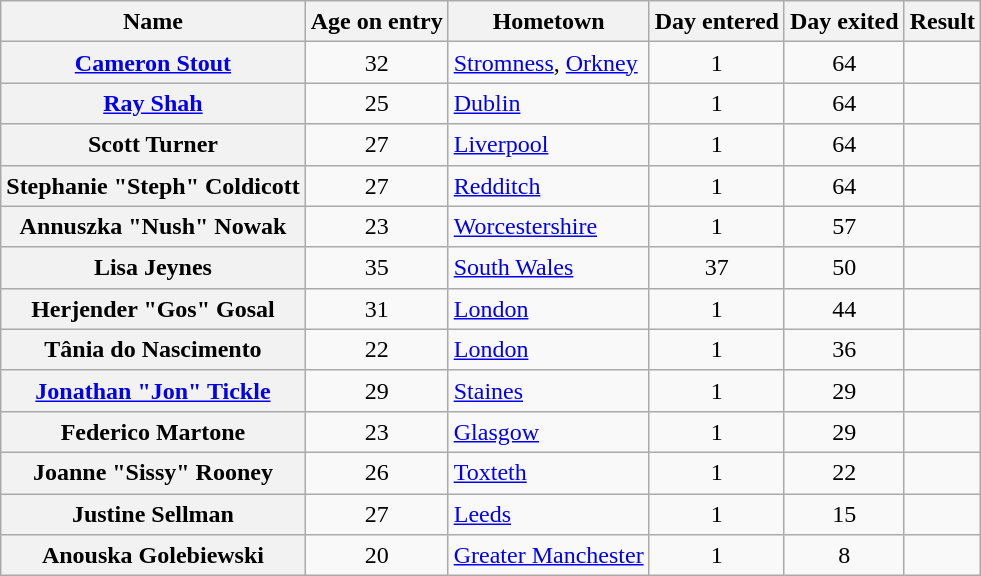<table class="wikitable sortable" style="text-align:left; line-height:20px; width:auto;">
<tr>
<th scope="col">Name</th>
<th scope="col">Age on entry</th>
<th scope="col">Hometown</th>
<th scope="col">Day entered</th>
<th scope="col">Day exited</th>
<th scope="col">Result</th>
</tr>
<tr>
<th scope="row"><a href='#'>Cameron Stout</a></th>
<td align="center">32</td>
<td><a href='#'>Stromness</a>, <a href='#'>Orkney</a></td>
<td align="center">1</td>
<td align="center">64</td>
<td></td>
</tr>
<tr>
<th scope="row"><a href='#'>Ray Shah</a></th>
<td align="center">25</td>
<td><a href='#'>Dublin</a></td>
<td align="center">1</td>
<td align="center">64</td>
<td></td>
</tr>
<tr>
<th scope="row">Scott Turner</th>
<td align="center">27</td>
<td><a href='#'>Liverpool</a></td>
<td align="center">1</td>
<td align="center">64</td>
<td></td>
</tr>
<tr>
<th scope="row">Stephanie "Steph" Coldicott</th>
<td align="center">27</td>
<td><a href='#'>Redditch</a></td>
<td align="center">1</td>
<td align="center">64</td>
<td></td>
</tr>
<tr>
<th scope="row">Annuszka "Nush" Nowak</th>
<td align="center">23</td>
<td><a href='#'>Worcestershire</a></td>
<td align="center">1</td>
<td align="center">57</td>
<td></td>
</tr>
<tr>
<th scope="row">Lisa Jeynes</th>
<td align="center">35</td>
<td><a href='#'>South Wales</a></td>
<td align="center">37</td>
<td align="center">50</td>
<td></td>
</tr>
<tr>
<th scope="row">Herjender "Gos" Gosal</th>
<td align="center">31</td>
<td><a href='#'>London</a></td>
<td align="center">1</td>
<td align="center">44</td>
<td></td>
</tr>
<tr>
<th scope="row">Tânia do Nascimento</th>
<td align="center">22</td>
<td><a href='#'>London</a></td>
<td align="center">1</td>
<td align="center">36</td>
<td></td>
</tr>
<tr>
<th scope="row"><a href='#'>Jonathan "Jon" Tickle</a></th>
<td align="center">29</td>
<td><a href='#'>Staines</a></td>
<td align="center">1</td>
<td align="center">29</td>
<td></td>
</tr>
<tr>
<th scope="row">Federico Martone</th>
<td align="center">23</td>
<td><a href='#'>Glasgow</a></td>
<td align="center">1</td>
<td align="center">29</td>
<td></td>
</tr>
<tr>
<th scope="row">Joanne "Sissy" Rooney</th>
<td align="center">26</td>
<td><a href='#'>Toxteth</a></td>
<td align="center">1</td>
<td align="center">22</td>
<td></td>
</tr>
<tr>
<th scope="row">Justine Sellman</th>
<td align="center">27</td>
<td><a href='#'>Leeds</a></td>
<td align="center">1</td>
<td align="center">15</td>
<td></td>
</tr>
<tr>
<th scope="row">Anouska Golebiewski</th>
<td align="center">20</td>
<td><a href='#'>Greater Manchester</a></td>
<td align="center">1</td>
<td align="center">8</td>
<td></td>
</tr>
</table>
